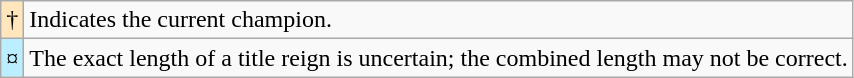<table class="wikitable">
<tr>
<td style="background-color:#ffe6bd">†</td>
<td>Indicates the current champion.</td>
</tr>
<tr>
<td style="background-color:#bbeeff">¤</td>
<td>The exact length of a title reign is uncertain; the combined length may not be correct.</td>
</tr>
</table>
